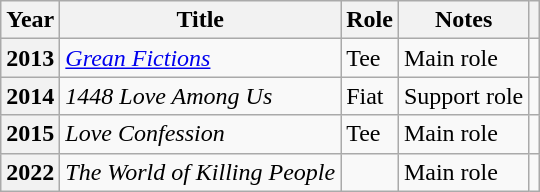<table class="wikitable sortable">
<tr>
<th scope="col">Year</th>
<th scope="col">Title</th>
<th scope="col">Role</th>
<th scope="col" class="unsortable">Notes</th>
<th scope="col" class="unsortable"></th>
</tr>
<tr>
<th scope="row">2013</th>
<td><em><a href='#'>Grean Fictions</a></em></td>
<td>Tee</td>
<td>Main role</td>
<td style="text-align: center;"></td>
</tr>
<tr>
<th scope="row">2014</th>
<td><em>1448 Love Among Us</em></td>
<td>Fiat</td>
<td>Support role</td>
<td style="text-align: center;"></td>
</tr>
<tr>
<th scope="row">2015</th>
<td><em>Love Confession</em></td>
<td>Tee</td>
<td>Main role</td>
<td style="text-align: center;"></td>
</tr>
<tr>
<th scope="row">2022</th>
<td><em>The World of Killing People</em></td>
<td></td>
<td>Main role</td>
<td></td>
</tr>
</table>
